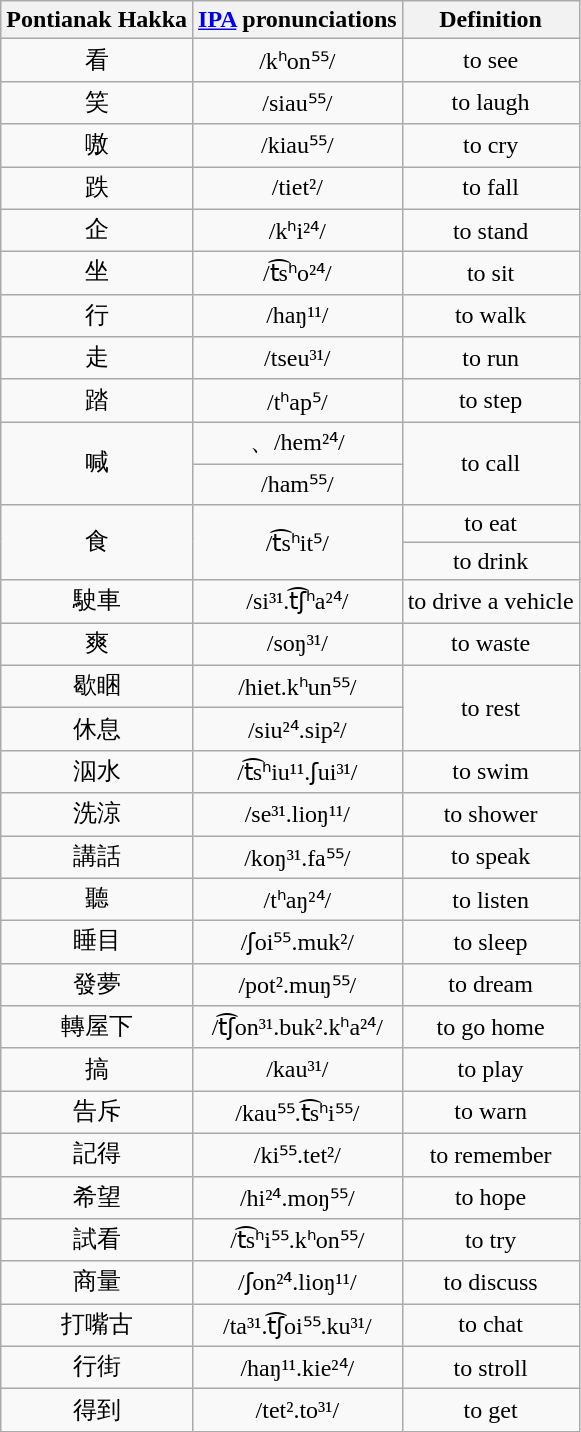<table class="wikitable">
<tr>
<th>Pontianak Hakka</th>
<th><a href='#'>IPA</a> pronunciations</th>
<th>Definition</th>
</tr>
<tr align="center">
<td>看</td>
<td>/kʰon⁵⁵/</td>
<td>to see</td>
</tr>
<tr align="center">
<td>笑</td>
<td>/siau⁵⁵/</td>
<td>to laugh</td>
</tr>
<tr align="center">
<td>嗷</td>
<td>/kiau⁵⁵/</td>
<td>to cry</td>
</tr>
<tr align="center">
<td>跌</td>
<td>/tiet²/</td>
<td>to fall</td>
</tr>
<tr align="center">
<td>企</td>
<td>/kʰi²⁴/</td>
<td>to stand</td>
</tr>
<tr align="center">
<td>坐</td>
<td>/t͡sʰo²⁴/</td>
<td>to sit</td>
</tr>
<tr align="center">
<td>行</td>
<td>/haŋ¹¹/</td>
<td>to walk</td>
</tr>
<tr align="center">
<td>走</td>
<td>/tseu³¹/</td>
<td>to run</td>
</tr>
<tr align="center">
<td>踏</td>
<td>/tʰap⁵/</td>
<td>to step</td>
</tr>
<tr align="center">
<td rowspan="2">喊</td>
<td>、/hem²⁴/</td>
<td rowspan="2">to call</td>
</tr>
<tr align="center">
<td>/ham⁵⁵/</td>
</tr>
<tr align="center">
<td rowspan="2">食</td>
<td rowspan="2">/t͡sʰit⁵/</td>
<td>to eat</td>
</tr>
<tr align="center">
<td>to drink</td>
</tr>
<tr align="center">
<td>駛車</td>
<td>/si³¹.t͡ʃʰa²⁴/</td>
<td>to drive a vehicle</td>
</tr>
<tr align="center">
<td>爽</td>
<td>/soŋ³¹/</td>
<td>to waste</td>
</tr>
<tr align="center">
<td>歇睏</td>
<td>/hiet.kʰun⁵⁵/</td>
<td rowspan="2">to rest</td>
</tr>
<tr align="center">
<td>休息</td>
<td>/siu²⁴.sip²/</td>
</tr>
<tr align="center">
<td>泅水</td>
<td>/t͡sʰiu¹¹.ʃui³¹/</td>
<td>to swim</td>
</tr>
<tr align="center">
<td>洗涼</td>
<td>/se³¹.lioŋ¹¹/</td>
<td>to shower</td>
</tr>
<tr align="center">
<td>講話</td>
<td>/koŋ³¹.fa⁵⁵/</td>
<td>to speak</td>
</tr>
<tr align="center">
<td>聽</td>
<td>/tʰaŋ²⁴/</td>
<td>to listen</td>
</tr>
<tr align="center">
<td>睡目</td>
<td>/ʃoi⁵⁵.muk²/</td>
<td>to sleep</td>
</tr>
<tr align="center">
<td>發夢</td>
<td>/pot².muŋ⁵⁵/</td>
<td>to dream</td>
</tr>
<tr align="center">
<td>轉屋下</td>
<td>/t͡ʃon³¹.buk².kʰa²⁴/</td>
<td>to go home</td>
</tr>
<tr align="center">
<td>搞</td>
<td>/kau³¹/</td>
<td>to play</td>
</tr>
<tr align="center">
<td>告斥</td>
<td>/kau⁵⁵.t͡sʰi⁵⁵/</td>
<td>to warn</td>
</tr>
<tr align="center">
<td>記得</td>
<td>/ki⁵⁵.tet²/</td>
<td>to remember</td>
</tr>
<tr align="center">
<td>希望</td>
<td>/hi²⁴.moŋ⁵⁵/</td>
<td>to hope</td>
</tr>
<tr align="center">
<td>試看</td>
<td>/t͡sʰi⁵⁵.kʰon⁵⁵/</td>
<td>to try</td>
</tr>
<tr align="center">
<td>商量</td>
<td>/ʃon²⁴.lioŋ¹¹/</td>
<td>to discuss</td>
</tr>
<tr align="center">
<td>打嘴古</td>
<td>/ta³¹.t͡ʃoi⁵⁵.ku³¹/</td>
<td>to chat</td>
</tr>
<tr align="center">
<td>行街</td>
<td>/haŋ¹¹.kie²⁴/</td>
<td>to stroll</td>
</tr>
<tr align="center">
<td>得到</td>
<td>/tet².to³¹/</td>
<td>to get</td>
</tr>
</table>
